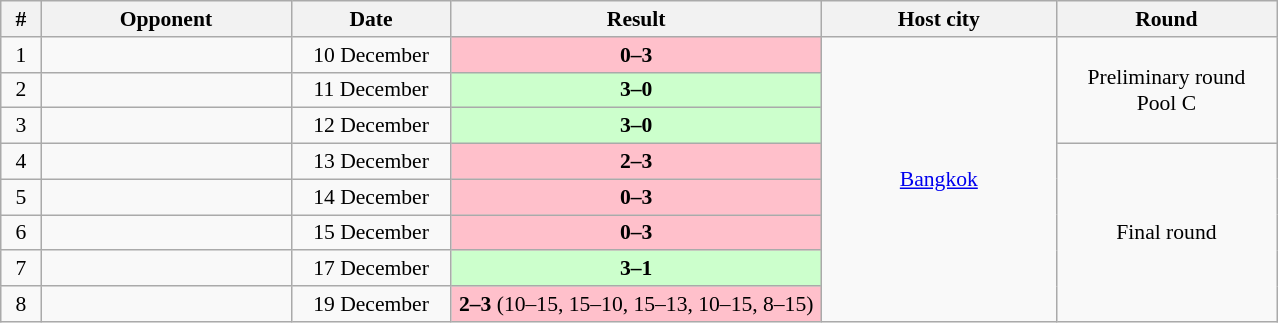<table class="wikitable" style="text-align: center;font-size:90%;">
<tr>
<th width=20>#</th>
<th width=160>Opponent</th>
<th width=100>Date</th>
<th width=240>Result</th>
<th width=150>Host city</th>
<th width=140>Round</th>
</tr>
<tr>
<td>1</td>
<td align=left></td>
<td>10 December</td>
<td bgcolor=pink><strong>0–3</strong></td>
<td rowspan=8> <a href='#'>Bangkok</a></td>
<td rowspan=3>Preliminary round<br>Pool C</td>
</tr>
<tr>
<td>2</td>
<td align=left></td>
<td>11 December</td>
<td bgcolor=ccffcc><strong>3–0</strong></td>
</tr>
<tr>
<td>3</td>
<td align=left></td>
<td>12 December</td>
<td bgcolor=ccffcc><strong>3–0</strong></td>
</tr>
<tr>
<td>4</td>
<td align=left></td>
<td>13 December</td>
<td bgcolor=pink><strong>2–3</strong></td>
<td rowspan=5>Final round</td>
</tr>
<tr>
<td>5</td>
<td align=left></td>
<td>14 December</td>
<td bgcolor=pink><strong>0–3</strong></td>
</tr>
<tr>
<td>6</td>
<td align=left></td>
<td>15 December</td>
<td bgcolor=pink><strong>0–3</strong></td>
</tr>
<tr>
<td>7</td>
<td align=left></td>
<td>17 December</td>
<td bgcolor=ccffcc><strong>3–1</strong></td>
</tr>
<tr>
<td>8</td>
<td align=left></td>
<td>19 December</td>
<td bgcolor=pink><strong>2–3</strong> (10–15, 15–10, 15–13, 10–15, 8–15)</td>
</tr>
</table>
